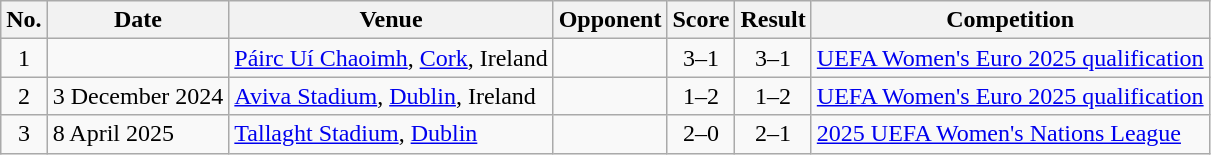<table class="wikitable sortable">
<tr>
<th scope="col">No.</th>
<th scope="col">Date</th>
<th scope="col">Venue</th>
<th scope="col">Opponent</th>
<th scope="col">Score</th>
<th scope="col">Result</th>
<th scope="col">Competition</th>
</tr>
<tr>
<td align="center">1</td>
<td></td>
<td><a href='#'>Páirc Uí Chaoimh</a>, <a href='#'>Cork</a>, Ireland</td>
<td></td>
<td align="center">3–1</td>
<td align="center">3–1</td>
<td><a href='#'>UEFA Women's Euro 2025 qualification</a></td>
</tr>
<tr>
<td align="center">2</td>
<td>3 December 2024</td>
<td><a href='#'>Aviva Stadium</a>, <a href='#'>Dublin</a>, Ireland</td>
<td></td>
<td align="center">1–2</td>
<td align="center">1–2</td>
<td><a href='#'>UEFA Women's Euro 2025 qualification</a></td>
</tr>
<tr>
<td align="center">3</td>
<td>8 April 2025</td>
<td><a href='#'>Tallaght Stadium</a>, <a href='#'>Dublin</a></td>
<td></td>
<td align="center">2–0</td>
<td align="center">2–1</td>
<td><a href='#'>2025 UEFA Women's Nations League</a></td>
</tr>
</table>
